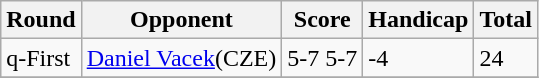<table class="wikitable" border="1">
<tr>
<th>Round</th>
<th>Opponent</th>
<th>Score</th>
<th>Handicap</th>
<th>Total</th>
</tr>
<tr>
<td>q-First</td>
<td><a href='#'>Daniel Vacek</a>(CZE)</td>
<td>5-7 5-7</td>
<td>-4</td>
<td>24</td>
</tr>
<tr>
</tr>
</table>
